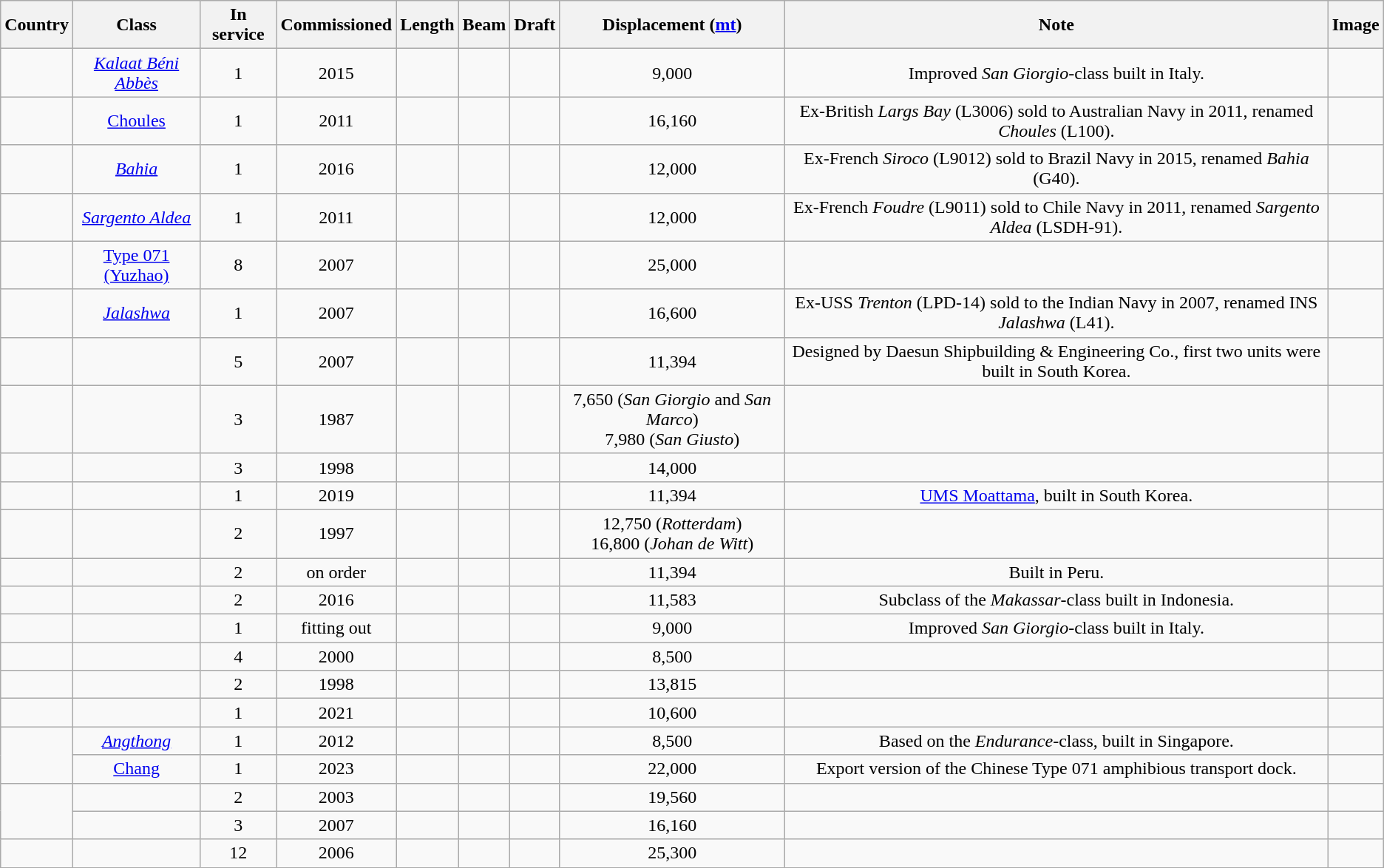<table class="wikitable sortable" style="text-align:center">
<tr>
<th>Country</th>
<th>Class</th>
<th>In service</th>
<th>Commissioned</th>
<th>Length</th>
<th>Beam</th>
<th>Draft</th>
<th>Displacement (<a href='#'>mt</a>)</th>
<th>Note</th>
<th>Image</th>
</tr>
<tr>
<td style="text-align:left"></td>
<td><a href='#'><em>Kalaat Béni Abbès</em></a></td>
<td>1</td>
<td>2015</td>
<td></td>
<td></td>
<td></td>
<td>9,000</td>
<td>Improved <em>San Giorgio</em>-class built in Italy.</td>
<td></td>
</tr>
<tr>
<td style="text-align:left"></td>
<td><a href='#'>Choules</a></td>
<td>1</td>
<td>2011</td>
<td></td>
<td></td>
<td></td>
<td>16,160</td>
<td>Ex-British <em>Largs Bay</em> (L3006) sold to Australian Navy in 2011, renamed <em>Choules</em> (L100).</td>
<td></td>
</tr>
<tr>
<td style="text-align:left"></td>
<td><a href='#'><em>Bahia</em></a></td>
<td>1</td>
<td>2016</td>
<td></td>
<td></td>
<td></td>
<td>12,000</td>
<td>Ex-French <em>Siroco</em> (L9012) sold to Brazil Navy in 2015, renamed <em>Bahia</em> (G40).</td>
<td></td>
</tr>
<tr>
<td style="text-align:left"></td>
<td><a href='#'><em>Sargento Aldea</em></a></td>
<td>1</td>
<td>2011</td>
<td></td>
<td></td>
<td></td>
<td>12,000</td>
<td>Ex-French <em>Foudre</em> (L9011) sold to Chile Navy in 2011, renamed <em>Sargento Aldea</em> (LSDH-91).</td>
<td></td>
</tr>
<tr>
<td style="text-align:left"></td>
<td><a href='#'>Type 071 (Yuzhao)</a></td>
<td>8</td>
<td>2007</td>
<td></td>
<td></td>
<td></td>
<td>25,000</td>
<td></td>
<td></td>
</tr>
<tr>
<td style="text-align:left"></td>
<td><a href='#'><em>Jalashwa</em></a></td>
<td>1</td>
<td>2007</td>
<td></td>
<td></td>
<td></td>
<td>16,600</td>
<td>Ex-USS <em>Trenton</em> (LPD-14) sold to the Indian Navy in 2007, renamed INS <em>Jalashwa</em> (L41).</td>
<td></td>
</tr>
<tr>
<td style="text-align:left"></td>
<td></td>
<td>5</td>
<td>2007</td>
<td></td>
<td></td>
<td></td>
<td>11,394</td>
<td>Designed by Daesun Shipbuilding & Engineering Co., first two units were built in South Korea.</td>
<td></td>
</tr>
<tr>
<td style="text-align:left"></td>
<td></td>
<td>3</td>
<td>1987</td>
<td></td>
<td></td>
<td></td>
<td>7,650 (<em>San Giorgio</em> and <em>San Marco</em>)<br>7,980 (<em>San Giusto</em>)</td>
<td></td>
<td></td>
</tr>
<tr>
<td style="text-align:left"></td>
<td></td>
<td>3</td>
<td>1998</td>
<td></td>
<td></td>
<td></td>
<td>14,000</td>
<td></td>
<td></td>
</tr>
<tr>
<td style="text-align:left"></td>
<td></td>
<td>1</td>
<td>2019</td>
<td></td>
<td></td>
<td></td>
<td>11,394</td>
<td><a href='#'>UMS Moattama</a>, built in South Korea.</td>
<td></td>
</tr>
<tr>
<td style="text-align:left"></td>
<td></td>
<td>2</td>
<td>1997</td>
<td></td>
<td></td>
<td></td>
<td>12,750 (<em>Rotterdam</em>)<br>16,800 (<em>Johan de Witt</em>)</td>
<td></td>
<td></td>
</tr>
<tr>
<td style="text-align:left"></td>
<td></td>
<td>2</td>
<td>on order</td>
<td></td>
<td></td>
<td></td>
<td>11,394</td>
<td>Built in Peru.</td>
<td></td>
</tr>
<tr>
<td style="text-align:left"></td>
<td></td>
<td>2</td>
<td>2016</td>
<td></td>
<td></td>
<td></td>
<td>11,583</td>
<td>Subclass of the <em>Makassar</em>-class built in Indonesia.</td>
<td></td>
</tr>
<tr>
<td style="text-align:left"></td>
<td></td>
<td>1</td>
<td>fitting out</td>
<td></td>
<td></td>
<td></td>
<td>9,000</td>
<td>Improved <em>San Giorgio</em>-class built in Italy.</td>
<td></td>
</tr>
<tr>
<td style="text-align:left"></td>
<td></td>
<td>4</td>
<td>2000</td>
<td></td>
<td></td>
<td></td>
<td>8,500</td>
<td></td>
<td></td>
</tr>
<tr>
<td style="text-align:left"></td>
<td></td>
<td>2</td>
<td>1998</td>
<td></td>
<td></td>
<td></td>
<td>13,815</td>
<td></td>
<td></td>
</tr>
<tr>
<td style="text-align:left"></td>
<td></td>
<td>1</td>
<td>2021</td>
<td></td>
<td></td>
<td></td>
<td>10,600</td>
<td></td>
<td></td>
</tr>
<tr>
<td rowspan=2 style="text-align:left"></td>
<td><a href='#'><em>Angthong</em></a></td>
<td>1</td>
<td>2012</td>
<td></td>
<td></td>
<td></td>
<td>8,500</td>
<td>Based on the <em>Endurance</em>-class, built in Singapore.</td>
<td></td>
</tr>
<tr>
<td><a href='#'>Chang</a></td>
<td>1</td>
<td>2023</td>
<td></td>
<td></td>
<td></td>
<td>22,000</td>
<td>Export version of the Chinese Type 071 amphibious transport dock.</td>
<td></td>
</tr>
<tr>
<td rowspan=2 style="text-align:left"></td>
<td></td>
<td>2</td>
<td>2003</td>
<td></td>
<td></td>
<td></td>
<td>19,560</td>
<td></td>
<td></td>
</tr>
<tr>
<td></td>
<td>3</td>
<td>2007</td>
<td></td>
<td></td>
<td></td>
<td>16,160</td>
<td></td>
<td></td>
</tr>
<tr>
<td style="text-align:left"></td>
<td></td>
<td>12</td>
<td>2006</td>
<td></td>
<td></td>
<td></td>
<td>25,300</td>
<td></td>
<td></td>
</tr>
</table>
